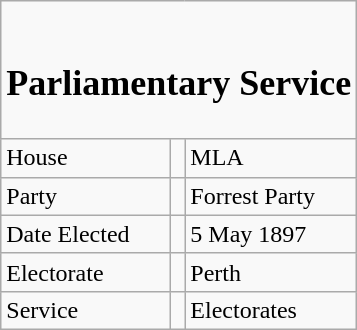<table class="wikitable">
<tr>
<td colspan="3"><br><h2>Parliamentary Service</h2></td>
</tr>
<tr>
<td>House</td>
<td></td>
<td>MLA</td>
</tr>
<tr>
<td>Party</td>
<td></td>
<td>Forrest Party</td>
</tr>
<tr>
<td>Date Elected</td>
<td></td>
<td>5 May 1897</td>
</tr>
<tr>
<td>Electorate</td>
<td></td>
<td>Perth</td>
</tr>
<tr>
<td>Service</td>
<td></td>
<td>Electorates</td>
</tr>
</table>
